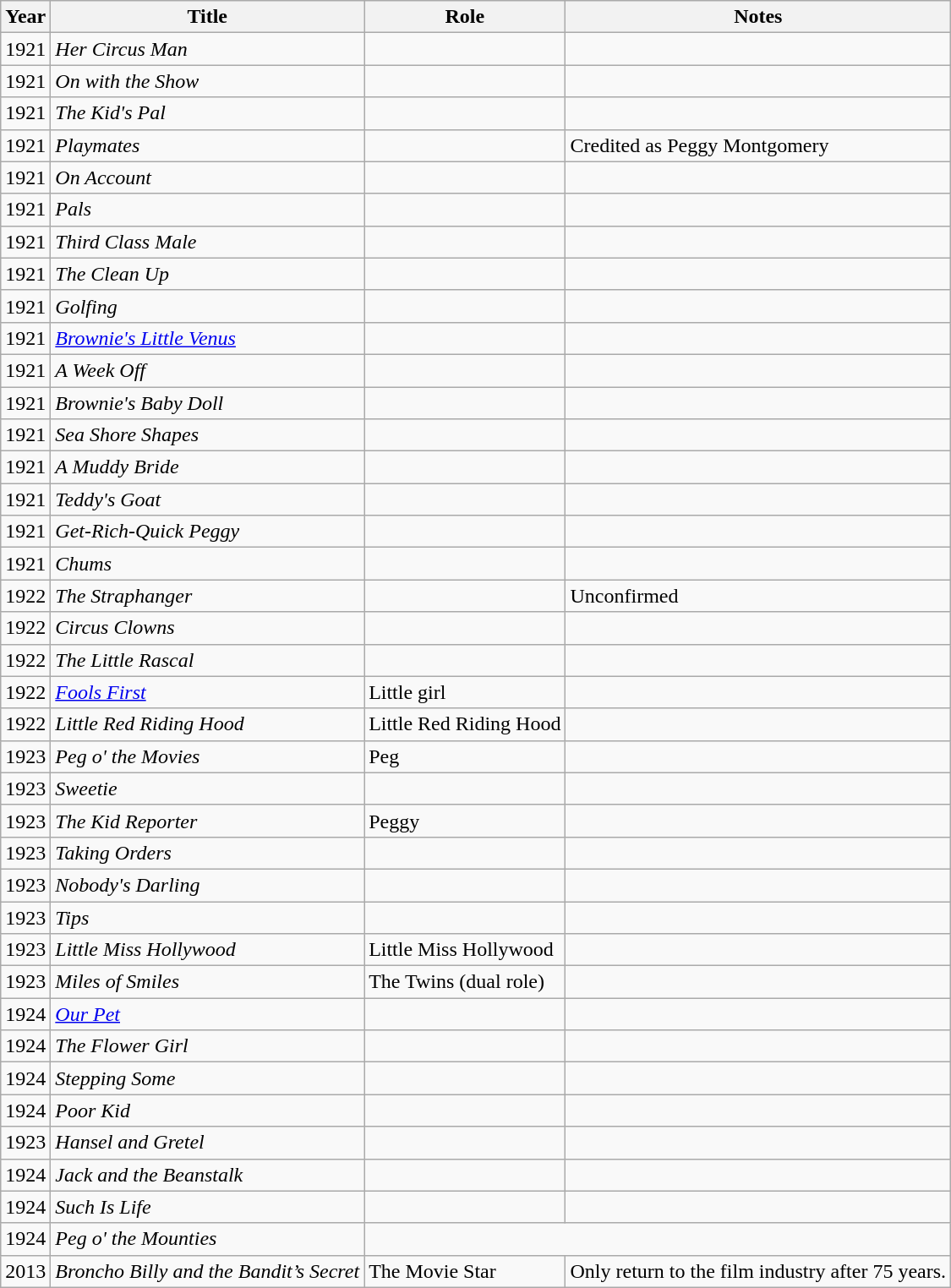<table class="wikitable sortable">
<tr>
<th>Year</th>
<th>Title</th>
<th>Role</th>
<th class="unsortable">Notes</th>
</tr>
<tr>
<td>1921</td>
<td><em>Her Circus Man </em></td>
<td></td>
<td></td>
</tr>
<tr>
<td>1921</td>
<td><em>On with the Show</em></td>
<td></td>
<td></td>
</tr>
<tr>
<td>1921</td>
<td><em>The Kid's Pal</em></td>
<td></td>
<td></td>
</tr>
<tr>
<td>1921</td>
<td><em>Playmates</em></td>
<td></td>
<td>Credited as Peggy Montgomery</td>
</tr>
<tr>
<td>1921</td>
<td><em>On Account</em></td>
<td></td>
<td></td>
</tr>
<tr>
<td>1921</td>
<td><em>Pals</em></td>
<td></td>
<td></td>
</tr>
<tr>
<td>1921</td>
<td><em>Third Class Male </em></td>
<td></td>
<td></td>
</tr>
<tr>
<td>1921</td>
<td><em>The Clean Up</em></td>
<td></td>
<td></td>
</tr>
<tr>
<td>1921</td>
<td><em>Golfing</em></td>
<td></td>
<td></td>
</tr>
<tr>
<td>1921</td>
<td><em><a href='#'>Brownie's Little Venus</a></em></td>
<td></td>
<td></td>
</tr>
<tr>
<td>1921</td>
<td><em>A Week Off</em></td>
<td></td>
<td></td>
</tr>
<tr>
<td>1921</td>
<td><em>Brownie's Baby Doll</em></td>
<td></td>
<td></td>
</tr>
<tr>
<td>1921</td>
<td><em>Sea Shore Shapes</em></td>
<td></td>
<td></td>
</tr>
<tr>
<td>1921</td>
<td><em>A Muddy Bride</em></td>
<td></td>
<td></td>
</tr>
<tr>
<td>1921</td>
<td><em>Teddy's Goat</em></td>
<td></td>
<td></td>
</tr>
<tr>
<td>1921</td>
<td><em>Get-Rich-Quick Peggy</em></td>
<td></td>
<td></td>
</tr>
<tr>
<td>1921</td>
<td><em>Chums</em></td>
<td></td>
<td></td>
</tr>
<tr>
<td>1922</td>
<td><em>The Straphanger</em></td>
<td></td>
<td>Unconfirmed</td>
</tr>
<tr>
<td>1922</td>
<td><em>Circus Clowns</em></td>
<td></td>
<td></td>
</tr>
<tr>
<td>1922</td>
<td><em>The Little Rascal</em></td>
<td></td>
<td></td>
</tr>
<tr>
<td>1922</td>
<td><em><a href='#'>Fools First</a></em></td>
<td>Little girl</td>
<td></td>
</tr>
<tr>
<td>1922</td>
<td><em>Little Red Riding Hood</em></td>
<td>Little Red Riding Hood</td>
<td></td>
</tr>
<tr>
<td>1923</td>
<td><em>Peg o' the Movies</em></td>
<td>Peg</td>
<td></td>
</tr>
<tr>
<td>1923</td>
<td><em>Sweetie</em></td>
<td></td>
<td></td>
</tr>
<tr>
<td>1923</td>
<td><em>The Kid Reporter</em></td>
<td>Peggy</td>
<td></td>
</tr>
<tr>
<td>1923</td>
<td><em>Taking Orders</em></td>
<td></td>
<td></td>
</tr>
<tr>
<td>1923</td>
<td><em>Nobody's Darling</em></td>
<td></td>
<td></td>
</tr>
<tr>
<td>1923</td>
<td><em>Tips</em></td>
<td></td>
<td></td>
</tr>
<tr>
<td>1923</td>
<td><em>Little Miss Hollywood</em></td>
<td>Little Miss Hollywood</td>
<td></td>
</tr>
<tr>
<td>1923</td>
<td><em>Miles of Smiles</em></td>
<td>The Twins (dual role)</td>
<td></td>
</tr>
<tr>
<td>1924</td>
<td><em><a href='#'>Our Pet</a></em></td>
<td></td>
<td></td>
</tr>
<tr>
<td>1924</td>
<td><em>The Flower Girl</em></td>
<td></td>
<td></td>
</tr>
<tr>
<td>1924</td>
<td><em>Stepping Some</em></td>
<td></td>
<td></td>
</tr>
<tr>
<td>1924</td>
<td><em>Poor Kid</em></td>
<td></td>
<td></td>
</tr>
<tr>
<td>1923</td>
<td><em>Hansel and Gretel</em></td>
<td></td>
<td></td>
</tr>
<tr>
<td>1924</td>
<td><em>Jack and the Beanstalk</em></td>
<td></td>
<td></td>
</tr>
<tr>
<td>1924</td>
<td><em>Such Is Life</em></td>
<td></td>
<td></td>
</tr>
<tr>
<td>1924</td>
<td><em>Peg o' the Mounties</em></td>
</tr>
<tr>
<td>2013</td>
<td><em>Broncho Billy and the Bandit’s Secret</em></td>
<td>The Movie Star</td>
<td>Only return to the film industry after 75 years.</td>
</tr>
</table>
